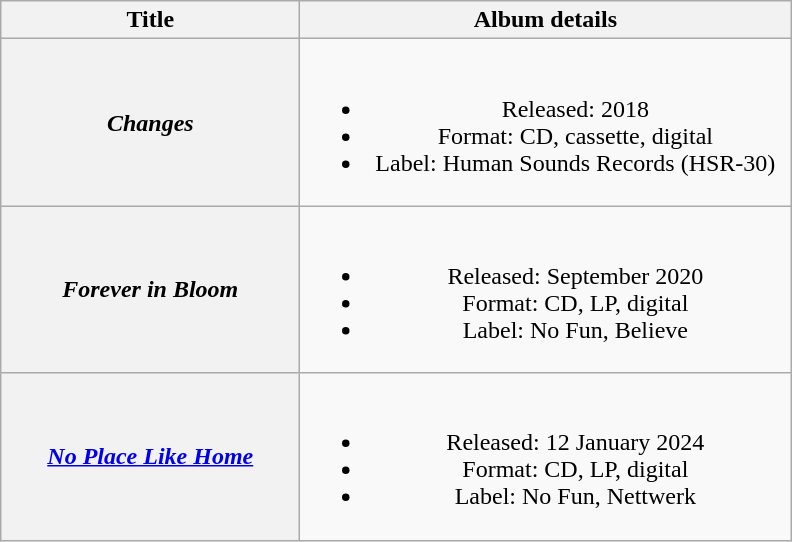<table class="wikitable plainrowheaders" style="text-align:center;" border="1">
<tr>
<th scope="col" rowspan="1" style="width:12em;">Title</th>
<th scope="col" rowspan="1" style="width:20em;">Album details</th>
</tr>
<tr>
<th scope="row"><em>Changes</em></th>
<td><br><ul><li>Released: 2018</li><li>Format: CD, cassette, digital</li><li>Label: Human Sounds Records (HSR-30)</li></ul></td>
</tr>
<tr>
<th scope="row"><em>Forever in Bloom</em></th>
<td><br><ul><li>Released: September 2020</li><li>Format: CD, LP, digital</li><li>Label: No Fun, Believe</li></ul></td>
</tr>
<tr>
<th scope="row"><em><a href='#'>No Place Like Home</a></em></th>
<td><br><ul><li>Released: 12 January 2024</li><li>Format: CD, LP, digital</li><li>Label: No Fun, Nettwerk</li></ul></td>
</tr>
</table>
